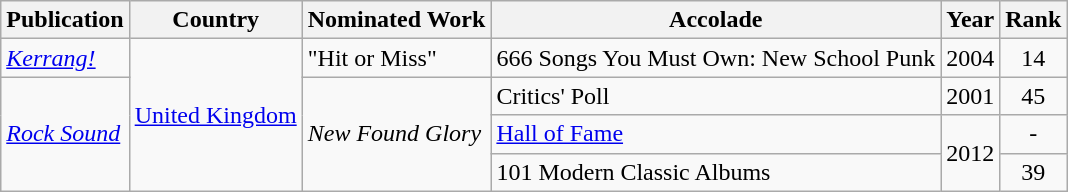<table class="wikitable">
<tr>
<th>Publication</th>
<th>Country</th>
<th>Nominated Work</th>
<th>Accolade</th>
<th>Year</th>
<th>Rank<br></th>
</tr>
<tr>
<td rowspan="1"><em><a href='#'>Kerrang!</a></em></td>
<td rowspan="4"><a href='#'>United Kingdom</a></td>
<td rowspan="1">"Hit or Miss"</td>
<td>666 Songs You Must Own: New School Punk</td>
<td rowspan="1">2004</td>
<td style="text-align:center;">14</td>
</tr>
<tr>
<td rowspan="3"><em><a href='#'>Rock Sound</a></em></td>
<td rowspan="3"><em>New Found Glory</em></td>
<td>Critics' Poll</td>
<td>2001</td>
<td style="text-align:center;">45</td>
</tr>
<tr>
<td><a href='#'>Hall of Fame</a></td>
<td rowspan="2">2012</td>
<td style="text-align:center;">-</td>
</tr>
<tr>
<td>101 Modern Classic Albums</td>
<td style="text-align:center;">39</td>
</tr>
</table>
